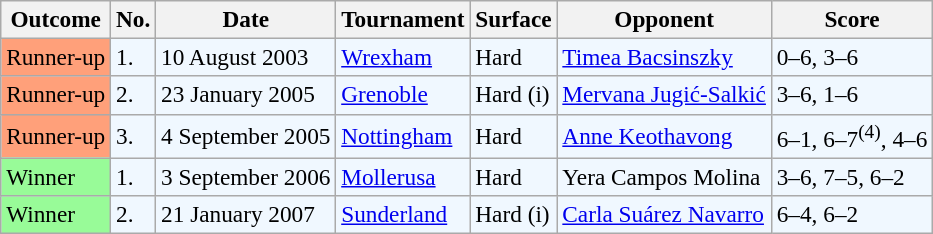<table class="sortable wikitable" style=font-size:97%>
<tr>
<th>Outcome</th>
<th>No.</th>
<th>Date</th>
<th>Tournament</th>
<th>Surface</th>
<th>Opponent</th>
<th>Score</th>
</tr>
<tr style="background:#f0f8ff;">
<td bgcolor="FFA07A">Runner-up</td>
<td>1.</td>
<td>10 August 2003</td>
<td><a href='#'>Wrexham</a></td>
<td>Hard</td>
<td> <a href='#'>Timea Bacsinszky</a></td>
<td>0–6, 3–6</td>
</tr>
<tr style="background:#f0f8ff;">
<td bgcolor="FFA07A">Runner-up</td>
<td>2.</td>
<td>23 January 2005</td>
<td><a href='#'>Grenoble</a></td>
<td>Hard (i)</td>
<td> <a href='#'>Mervana Jugić-Salkić</a></td>
<td>3–6, 1–6</td>
</tr>
<tr style="background:#f0f8ff;">
<td bgcolor="FFA07A">Runner-up</td>
<td>3.</td>
<td>4 September 2005</td>
<td><a href='#'>Nottingham</a></td>
<td>Hard</td>
<td> <a href='#'>Anne Keothavong</a></td>
<td>6–1, 6–7<sup>(4)</sup>, 4–6</td>
</tr>
<tr style="background:#f0f8ff;">
<td bgcolor="98FB98">Winner</td>
<td>1.</td>
<td>3 September 2006</td>
<td><a href='#'>Mollerusa</a></td>
<td>Hard</td>
<td> Yera Campos Molina</td>
<td>3–6, 7–5, 6–2</td>
</tr>
<tr style="background:#f0f8ff;">
<td bgcolor="98FB98">Winner</td>
<td>2.</td>
<td>21 January 2007</td>
<td><a href='#'>Sunderland</a></td>
<td>Hard (i)</td>
<td> <a href='#'>Carla Suárez Navarro</a></td>
<td>6–4, 6–2</td>
</tr>
</table>
